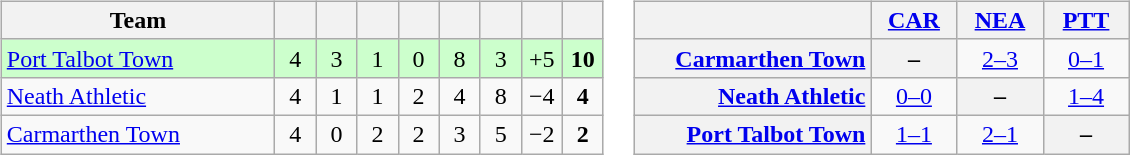<table>
<tr>
<td><br><table class="wikitable" style="text-align: center;">
<tr>
<th width=175>Team</th>
<th width=20></th>
<th width=20></th>
<th width=20></th>
<th width=20></th>
<th width=20></th>
<th width=20></th>
<th width=20></th>
<th width=20></th>
</tr>
<tr bgcolor="#ccffcc">
<td align=left><a href='#'>Port Talbot Town</a></td>
<td>4</td>
<td>3</td>
<td>1</td>
<td>0</td>
<td>8</td>
<td>3</td>
<td>+5</td>
<td><strong>10</strong></td>
</tr>
<tr>
<td align=left><a href='#'>Neath Athletic</a></td>
<td>4</td>
<td>1</td>
<td>1</td>
<td>2</td>
<td>4</td>
<td>8</td>
<td>−4</td>
<td><strong>4</strong></td>
</tr>
<tr>
<td align=left><a href='#'>Carmarthen Town</a></td>
<td>4</td>
<td>0</td>
<td>2</td>
<td>2</td>
<td>3</td>
<td>5</td>
<td>−2</td>
<td><strong>2</strong></td>
</tr>
</table>
</td>
<td><br><table class="wikitable" style="text-align:center">
<tr>
<th width="150"> </th>
<th width="50"><a href='#'>CAR</a></th>
<th width="50"><a href='#'>NEA</a></th>
<th width="50"><a href='#'>PTT</a></th>
</tr>
<tr>
<th style="text-align:right;"><a href='#'>Carmarthen Town</a></th>
<th>–</th>
<td title="Carmarthen Town v Neath Athletic"><a href='#'>2–3</a></td>
<td title="Carmarthen Town v Port Talbot Town"><a href='#'>0–1</a></td>
</tr>
<tr>
<th style="text-align:right;"><a href='#'>Neath Athletic</a></th>
<td title="Neath Athletic v Carmarthen Town"><a href='#'>0–0</a></td>
<th>–</th>
<td title="Neath Athletic v Port Talbot Town"><a href='#'>1–4</a></td>
</tr>
<tr>
<th style="text-align:right;"><a href='#'>Port Talbot Town</a></th>
<td title="Port Talbot Town v Carmarthen Town"><a href='#'>1–1</a></td>
<td title="Port Talbot Town v Neath Athletic"><a href='#'>2–1</a></td>
<th>–</th>
</tr>
</table>
</td>
</tr>
</table>
